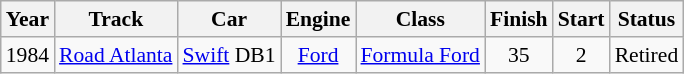<table class="wikitable" style="text-align:center; font-size:90%">
<tr>
<th>Year</th>
<th>Track</th>
<th>Car</th>
<th>Engine</th>
<th>Class</th>
<th>Finish</th>
<th>Start</th>
<th>Status</th>
</tr>
<tr>
<td>1984</td>
<td><a href='#'>Road Atlanta</a></td>
<td><a href='#'>Swift</a> DB1</td>
<td><a href='#'>Ford</a></td>
<td><a href='#'>Formula Ford</a></td>
<td>35</td>
<td>2</td>
<td>Retired</td>
</tr>
</table>
